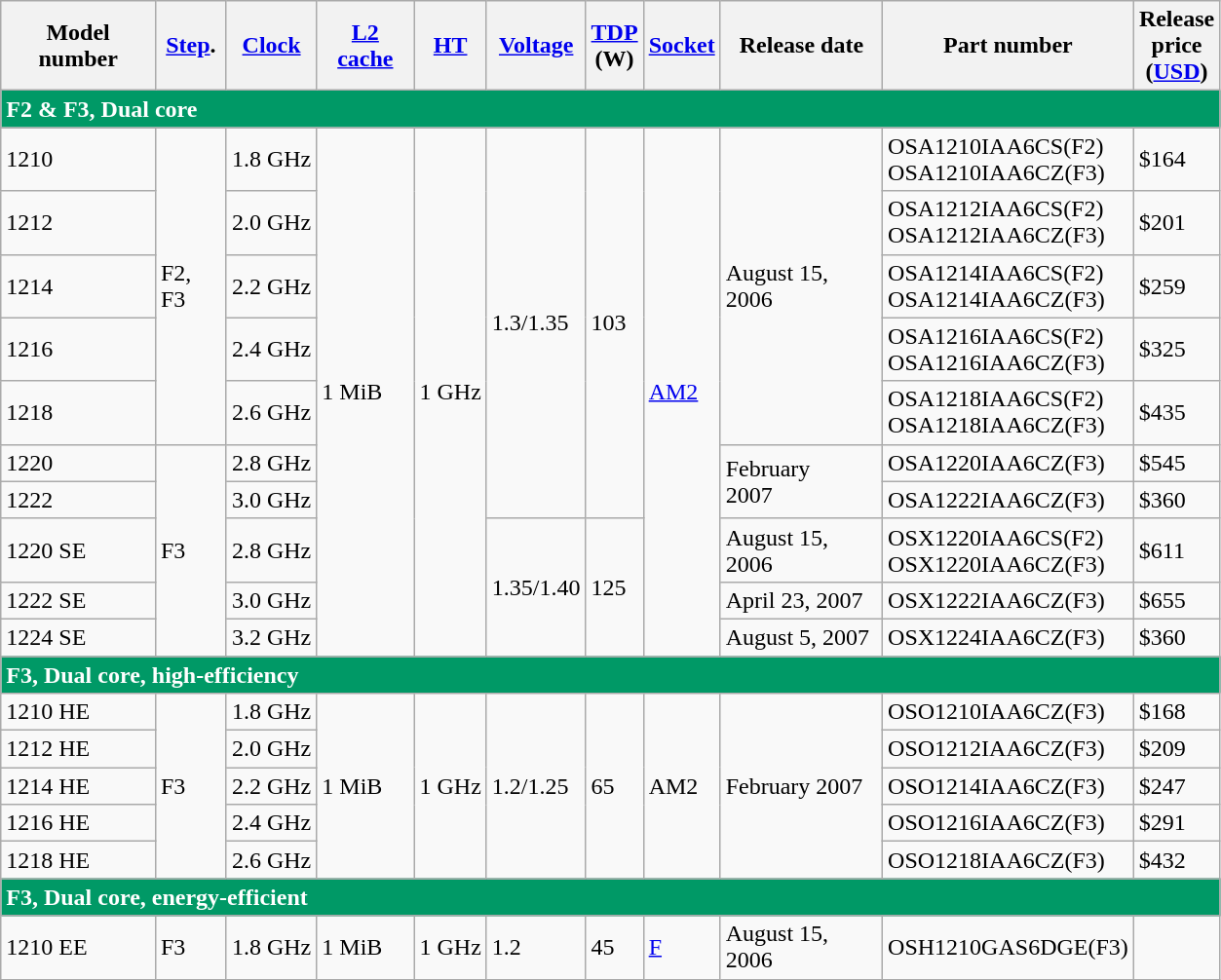<table style="width:835px; px;" class="wikitable">
<tr>
<th>Model number</th>
<th><a href='#'>Step</a>.</th>
<th><a href='#'>Clock</a></th>
<th><a href='#'>L2 cache</a></th>
<th><a href='#'>HT</a></th>
<th><a href='#'>Voltage</a></th>
<th><a href='#'>TDP</a><br>(W)</th>
<th><a href='#'>Socket</a></th>
<th>Release date</th>
<th>Part number</th>
<th>Release<br>price<br>(<a href='#'>USD</a>)</th>
</tr>
<tr>
<td colspan="12" style="text-align:left; background:#096; color:white;"><strong>F2 & F3, Dual core</strong></td>
</tr>
<tr>
<td>1210</td>
<td rowspan="5">F2, F3</td>
<td>1.8 GHz</td>
<td rowspan="10">1 MiB<br></td>
<td rowspan="10">1 GHz</td>
<td rowspan="7">1.3/1.35</td>
<td rowspan="7">103</td>
<td rowspan="10"><a href='#'>AM2</a></td>
<td rowspan="5">August 15, 2006</td>
<td>OSA1210IAA6CS(F2)<br>OSA1210IAA6CZ(F3)</td>
<td>$164</td>
</tr>
<tr>
<td>1212</td>
<td>2.0 GHz</td>
<td>OSA1212IAA6CS(F2)<br>OSA1212IAA6CZ(F3)</td>
<td>$201</td>
</tr>
<tr>
<td>1214</td>
<td>2.2 GHz</td>
<td>OSA1214IAA6CS(F2)<br>OSA1214IAA6CZ(F3)</td>
<td>$259</td>
</tr>
<tr>
<td>1216</td>
<td>2.4 GHz</td>
<td>OSA1216IAA6CS(F2)<br>OSA1216IAA6CZ(F3)</td>
<td>$325</td>
</tr>
<tr>
<td>1218</td>
<td>2.6 GHz</td>
<td>OSA1218IAA6CS(F2)<br>OSA1218IAA6CZ(F3)</td>
<td>$435</td>
</tr>
<tr>
<td>1220</td>
<td rowspan="5">F3</td>
<td>2.8 GHz</td>
<td rowspan="2">February<br> 2007</td>
<td>OSA1220IAA6CZ(F3)</td>
<td>$545</td>
</tr>
<tr>
<td>1222</td>
<td>3.0 GHz</td>
<td>OSA1222IAA6CZ(F3)</td>
<td>$360</td>
</tr>
<tr>
<td>1220 SE</td>
<td>2.8 GHz</td>
<td rowspan="3">1.35/1.40</td>
<td rowspan="3">125</td>
<td>August 15, 2006</td>
<td>OSX1220IAA6CS(F2)<br>OSX1220IAA6CZ(F3)</td>
<td>$611</td>
</tr>
<tr>
<td>1222 SE</td>
<td>3.0 GHz</td>
<td>April 23, 2007</td>
<td>OSX1222IAA6CZ(F3)</td>
<td>$655</td>
</tr>
<tr>
<td>1224 SE</td>
<td>3.2 GHz</td>
<td>August 5, 2007</td>
<td>OSX1224IAA6CZ(F3)</td>
<td>$360</td>
</tr>
<tr>
<td colspan="12" style="text-align:left; background:#096; color:white;"><strong>F3, Dual core, high-efficiency</strong></td>
</tr>
<tr>
<td>1210 HE</td>
<td rowspan="5">F3</td>
<td>1.8 GHz</td>
<td rowspan="5">1 MiB<br></td>
<td rowspan="5">1 GHz</td>
<td rowspan="5">1.2/1.25</td>
<td rowspan="5">65</td>
<td rowspan="5">AM2</td>
<td rowspan="5">February 2007</td>
<td>OSO1210IAA6CZ(F3)</td>
<td>$168</td>
</tr>
<tr>
<td>1212 HE</td>
<td>2.0 GHz</td>
<td>OSO1212IAA6CZ(F3)</td>
<td>$209</td>
</tr>
<tr>
<td>1214 HE</td>
<td>2.2 GHz</td>
<td>OSO1214IAA6CZ(F3)</td>
<td>$247</td>
</tr>
<tr>
<td>1216 HE</td>
<td>2.4 GHz</td>
<td>OSO1216IAA6CZ(F3)</td>
<td>$291</td>
</tr>
<tr>
<td>1218 HE</td>
<td>2.6 GHz</td>
<td>OSO1218IAA6CZ(F3)</td>
<td>$432</td>
</tr>
<tr>
<td colspan="12" style="text-align:left; background:#096; color:white;"><strong>F3, Dual core, energy-efficient</strong></td>
</tr>
<tr>
<td>1210 EE</td>
<td>F3</td>
<td>1.8 GHz</td>
<td>1 MiB<br></td>
<td>1 GHz</td>
<td>1.2</td>
<td>45</td>
<td><a href='#'>F</a></td>
<td>August 15, 2006</td>
<td>OSH1210GAS6DGE(F3)</td>
<td></td>
</tr>
</table>
